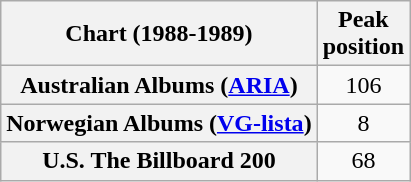<table class="wikitable plainrowheaders">
<tr>
<th scope="col">Chart (1988-1989)</th>
<th scope="col">Peak<br>position</th>
</tr>
<tr>
<th scope="row">Australian Albums (<a href='#'>ARIA</a>)</th>
<td align="center">106</td>
</tr>
<tr>
<th scope="row">Norwegian Albums (<a href='#'>VG-lista</a>)</th>
<td align="center">8</td>
</tr>
<tr>
<th scope="row">U.S. The Billboard 200</th>
<td align="center">68</td>
</tr>
</table>
